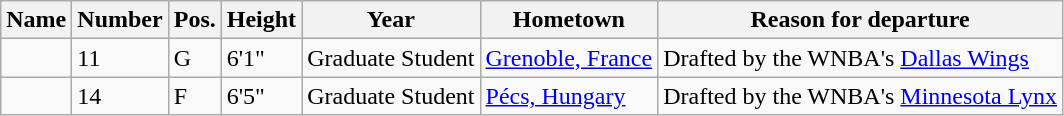<table class="wikitable sortable" border="1">
<tr>
<th>Name</th>
<th>Number</th>
<th>Pos.</th>
<th>Height</th>
<th>Year</th>
<th>Hometown</th>
<th class="unsortable">Reason for departure</th>
</tr>
<tr>
<td></td>
<td>11</td>
<td>G</td>
<td>6'1"</td>
<td>Graduate Student</td>
<td><a href='#'>Grenoble, France</a></td>
<td>Drafted by the WNBA's <a href='#'>Dallas Wings</a></td>
</tr>
<tr>
<td></td>
<td>14</td>
<td>F</td>
<td>6'5"</td>
<td>Graduate Student</td>
<td><a href='#'>Pécs, Hungary</a></td>
<td>Drafted by the WNBA's <a href='#'>Minnesota Lynx</a></td>
</tr>
</table>
